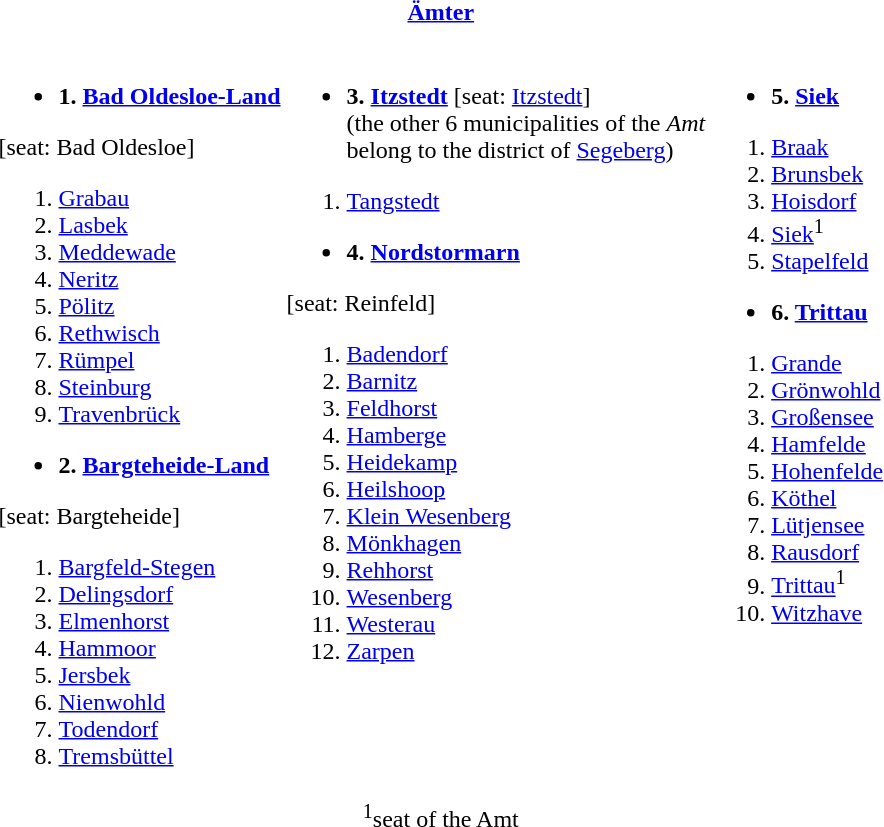<table>
<tr>
<th colspan=3><a href='#'>Ämter</a></th>
</tr>
<tr valign=top>
<td><br><ul><li><strong>1. <a href='#'>Bad Oldesloe-Land</a></strong></li></ul>[seat: Bad Oldesloe]<ol><li><a href='#'>Grabau</a></li><li><a href='#'>Lasbek</a></li><li><a href='#'>Meddewade</a></li><li><a href='#'>Neritz</a></li><li><a href='#'>Pölitz</a></li><li><a href='#'>Rethwisch</a></li><li><a href='#'>Rümpel</a></li><li><a href='#'>Steinburg</a></li><li><a href='#'>Travenbrück</a></li></ol><ul><li><strong>2. <a href='#'>Bargteheide-Land</a></strong></li></ul>[seat: Bargteheide]<ol><li><a href='#'>Bargfeld-Stegen</a></li><li><a href='#'>Delingsdorf</a></li><li><a href='#'>Elmenhorst</a></li><li><a href='#'>Hammoor</a></li><li><a href='#'>Jersbek</a></li><li><a href='#'>Nienwohld</a></li><li><a href='#'>Todendorf</a></li><li><a href='#'>Tremsbüttel</a></li></ol></td>
<td><br><ul><li><strong>3. <a href='#'>Itzstedt</a></strong> [seat: <a href='#'>Itzstedt</a>] <br>(the other 6 municipalities of the <em>Amt</em> <br>belong to the district of <a href='#'>Segeberg</a>)</li></ul><ol><li><a href='#'>Tangstedt</a></li></ol><ul><li><strong>4. <a href='#'>Nordstormarn</a></strong></li></ul>[seat: Reinfeld]<ol><li><a href='#'>Badendorf</a></li><li><a href='#'>Barnitz</a></li><li><a href='#'>Feldhorst</a></li><li><a href='#'>Hamberge</a></li><li><a href='#'>Heidekamp</a></li><li><a href='#'>Heilshoop</a></li><li><a href='#'>Klein Wesenberg</a></li><li><a href='#'>Mönkhagen</a></li><li><a href='#'>Rehhorst</a></li><li><a href='#'>Wesenberg</a></li><li><a href='#'>Westerau</a></li><li><a href='#'>Zarpen</a></li></ol></td>
<td><br><ul><li><strong>5. <a href='#'>Siek</a></strong></li></ul><ol><li><a href='#'>Braak</a></li><li><a href='#'>Brunsbek</a></li><li><a href='#'>Hoisdorf</a></li><li><a href='#'>Siek</a><sup>1</sup></li><li><a href='#'>Stapelfeld</a></li></ol><ul><li><strong>6. <a href='#'>Trittau</a></strong></li></ul><ol><li><a href='#'>Grande</a></li><li><a href='#'>Grönwohld</a></li><li><a href='#'>Großensee</a></li><li><a href='#'>Hamfelde</a></li><li><a href='#'>Hohenfelde</a></li><li><a href='#'>Köthel</a></li><li><a href='#'>Lütjensee</a></li><li><a href='#'>Rausdorf</a></li><li><a href='#'>Trittau</a><sup>1</sup></li><li><a href='#'>Witzhave</a></li></ol></td>
</tr>
<tr>
<td colspan=3 align=center><sup>1</sup>seat of the Amt</td>
</tr>
</table>
